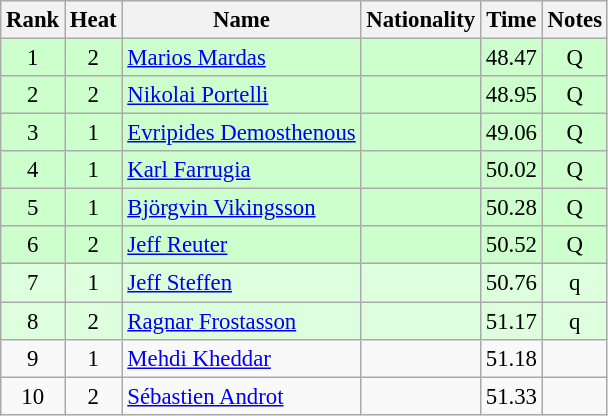<table class="wikitable sortable" style="text-align:center; font-size:95%">
<tr>
<th>Rank</th>
<th>Heat</th>
<th>Name</th>
<th>Nationality</th>
<th>Time</th>
<th>Notes</th>
</tr>
<tr bgcolor=ccffcc>
<td>1</td>
<td>2</td>
<td align=left><a href='#'>Marios Mardas</a></td>
<td align=left></td>
<td>48.47</td>
<td>Q</td>
</tr>
<tr bgcolor=ccffcc>
<td>2</td>
<td>2</td>
<td align=left><a href='#'>Nikolai Portelli</a></td>
<td align=left></td>
<td>48.95</td>
<td>Q</td>
</tr>
<tr bgcolor=ccffcc>
<td>3</td>
<td>1</td>
<td align=left><a href='#'>Evripides Demosthenous</a></td>
<td align=left></td>
<td>49.06</td>
<td>Q</td>
</tr>
<tr bgcolor=ccffcc>
<td>4</td>
<td>1</td>
<td align=left><a href='#'>Karl Farrugia</a></td>
<td align=left></td>
<td>50.02</td>
<td>Q</td>
</tr>
<tr bgcolor=ccffcc>
<td>5</td>
<td>1</td>
<td align=left><a href='#'>Björgvin Vikingsson</a></td>
<td align=left></td>
<td>50.28</td>
<td>Q</td>
</tr>
<tr bgcolor=ccffcc>
<td>6</td>
<td>2</td>
<td align=left><a href='#'>Jeff Reuter</a></td>
<td align=left></td>
<td>50.52</td>
<td>Q</td>
</tr>
<tr bgcolor=ddffdd>
<td>7</td>
<td>1</td>
<td align=left><a href='#'>Jeff Steffen</a></td>
<td align=left></td>
<td>50.76</td>
<td>q</td>
</tr>
<tr bgcolor=ddffdd>
<td>8</td>
<td>2</td>
<td align=left><a href='#'>Ragnar Frostasson</a></td>
<td align=left></td>
<td>51.17</td>
<td>q</td>
</tr>
<tr>
<td>9</td>
<td>1</td>
<td align=left><a href='#'>Mehdi Kheddar</a></td>
<td align=left></td>
<td>51.18</td>
<td></td>
</tr>
<tr>
<td>10</td>
<td>2</td>
<td align=left><a href='#'>Sébastien Androt</a></td>
<td align=left></td>
<td>51.33</td>
<td></td>
</tr>
</table>
